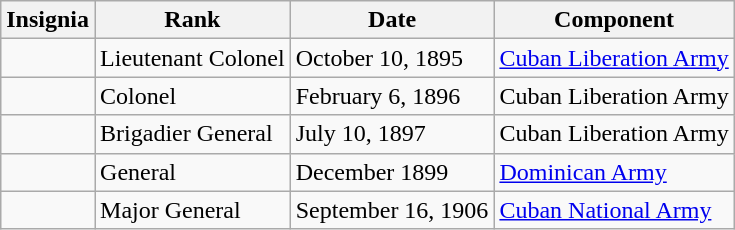<table class="wikitable">
<tr>
<th>Insignia</th>
<th>Rank</th>
<th>Date</th>
<th>Component</th>
</tr>
<tr>
<td></td>
<td>Lieutenant Colonel</td>
<td>October 10, 1895</td>
<td><a href='#'>Cuban Liberation Army</a></td>
</tr>
<tr>
<td></td>
<td>Colonel</td>
<td>February 6, 1896</td>
<td>Cuban Liberation Army</td>
</tr>
<tr>
<td></td>
<td>Brigadier General</td>
<td>July 10, 1897</td>
<td>Cuban Liberation Army</td>
</tr>
<tr>
<td></td>
<td>General</td>
<td>December 1899</td>
<td><a href='#'>Dominican Army</a></td>
</tr>
<tr>
<td></td>
<td>Major General</td>
<td>September 16, 1906</td>
<td><a href='#'>Cuban National Army</a></td>
</tr>
</table>
